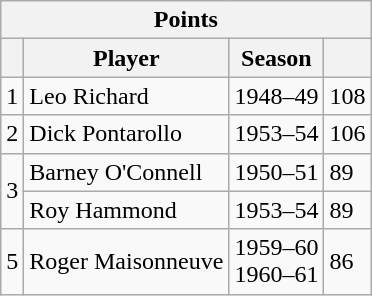<table class="wikitable">
<tr>
<th colspan=4>Points</th>
</tr>
<tr>
<th></th>
<th>Player</th>
<th>Season</th>
<th></th>
</tr>
<tr>
<td>1</td>
<td>Leo Richard</td>
<td>1948–49</td>
<td>108</td>
</tr>
<tr>
<td>2</td>
<td>Dick Pontarollo</td>
<td>1953–54</td>
<td>106</td>
</tr>
<tr>
<td rowspan=2>3</td>
<td>Barney O'Connell</td>
<td>1950–51</td>
<td>89</td>
</tr>
<tr>
<td>Roy Hammond</td>
<td>1953–54</td>
<td>89</td>
</tr>
<tr>
<td>5</td>
<td>Roger Maisonneuve</td>
<td>1959–60<br>1960–61</td>
<td>86</td>
</tr>
</table>
